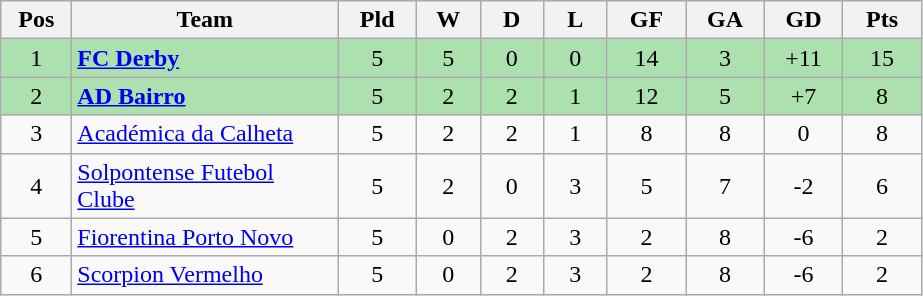<table class="wikitable" style="text-align: center;">
<tr>
<th style="width: 40px;">Pos</th>
<th style="width: 170px;">Team</th>
<th style="width: 45px;">Pld</th>
<th style="width: 35px;">W</th>
<th style="width: 35px;">D</th>
<th style="width: 35px;">L</th>
<th style="width: 45px;">GF</th>
<th style="width: 45px;">GA</th>
<th style="width: 45px;">GD</th>
<th style="width: 45px;">Pts</th>
</tr>
<tr style="background:#ACE1AF;">
<td>1</td>
<td style="text-align: left;"><strong><a href='#'>FC Derby</a></strong></td>
<td>5</td>
<td>5</td>
<td>0</td>
<td>0</td>
<td>14</td>
<td>3</td>
<td>+11</td>
<td>15</td>
</tr>
<tr style="background:#ACE1AF;">
<td>2</td>
<td style="text-align: left;"><strong><a href='#'>AD Bairro</a></strong></td>
<td>5</td>
<td>2</td>
<td>2</td>
<td>1</td>
<td>12</td>
<td>5</td>
<td>+7</td>
<td>8</td>
</tr>
<tr>
<td>3</td>
<td style="text-align: left;"><a href='#'>Académica da Calheta</a></td>
<td>5</td>
<td>2</td>
<td>2</td>
<td>1</td>
<td>8</td>
<td>8</td>
<td>0</td>
<td>8</td>
</tr>
<tr>
<td>4</td>
<td style="text-align: left;"><a href='#'>Solpontense Futebol Clube</a></td>
<td>5</td>
<td>2</td>
<td>0</td>
<td>3</td>
<td>5</td>
<td>7</td>
<td>-2</td>
<td>6</td>
</tr>
<tr>
<td>5</td>
<td style="text-align: left;"><a href='#'>Fiorentina Porto Novo</a></td>
<td>5</td>
<td>0</td>
<td>2</td>
<td>3</td>
<td>2</td>
<td>8</td>
<td>-6</td>
<td>2</td>
</tr>
<tr>
<td>6</td>
<td style="text-align: left;"><a href='#'>Scorpion Vermelho</a></td>
<td>5</td>
<td>0</td>
<td>2</td>
<td>3</td>
<td>2</td>
<td>8</td>
<td>-6</td>
<td>2</td>
</tr>
</table>
